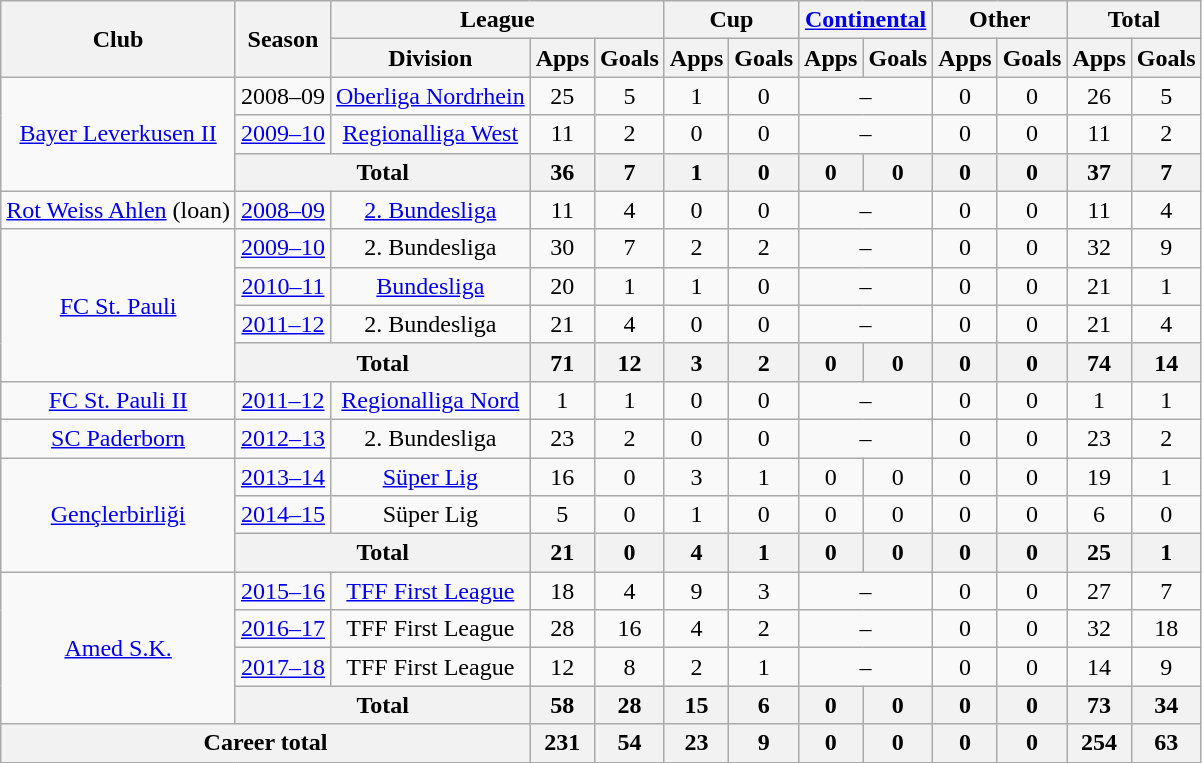<table class="wikitable" style="text-align:center">
<tr>
<th rowspan="2">Club</th>
<th rowspan="2">Season</th>
<th colspan="3">League</th>
<th colspan="2">Cup</th>
<th colspan="2"><a href='#'>Continental</a></th>
<th colspan="2">Other</th>
<th colspan="2">Total</th>
</tr>
<tr>
<th>Division</th>
<th>Apps</th>
<th>Goals</th>
<th>Apps</th>
<th>Goals</th>
<th>Apps</th>
<th>Goals</th>
<th>Apps</th>
<th>Goals</th>
<th>Apps</th>
<th>Goals</th>
</tr>
<tr>
<td rowspan="3"><a href='#'>Bayer Leverkusen II</a></td>
<td>2008–09</td>
<td><a href='#'>Oberliga Nordrhein</a></td>
<td>25</td>
<td>5</td>
<td>1</td>
<td>0</td>
<td colspan="2">–</td>
<td>0</td>
<td>0</td>
<td>26</td>
<td>5</td>
</tr>
<tr>
<td><a href='#'>2009–10</a></td>
<td><a href='#'>Regionalliga West</a></td>
<td>11</td>
<td>2</td>
<td>0</td>
<td>0</td>
<td colspan="2">–</td>
<td>0</td>
<td>0</td>
<td>11</td>
<td>2</td>
</tr>
<tr>
<th colspan="2">Total</th>
<th>36</th>
<th>7</th>
<th>1</th>
<th>0</th>
<th>0</th>
<th>0</th>
<th>0</th>
<th>0</th>
<th>37</th>
<th>7</th>
</tr>
<tr>
<td><a href='#'>Rot Weiss Ahlen</a> (loan)</td>
<td><a href='#'>2008–09</a></td>
<td><a href='#'>2. Bundesliga</a></td>
<td>11</td>
<td>4</td>
<td>0</td>
<td>0</td>
<td colspan="2">–</td>
<td>0</td>
<td>0</td>
<td>11</td>
<td>4</td>
</tr>
<tr>
<td rowspan="4"><a href='#'>FC St. Pauli</a></td>
<td><a href='#'>2009–10</a></td>
<td>2. Bundesliga</td>
<td>30</td>
<td>7</td>
<td>2</td>
<td>2</td>
<td colspan="2">–</td>
<td>0</td>
<td>0</td>
<td>32</td>
<td>9</td>
</tr>
<tr>
<td><a href='#'>2010–11</a></td>
<td><a href='#'>Bundesliga</a></td>
<td>20</td>
<td>1</td>
<td>1</td>
<td>0</td>
<td colspan="2">–</td>
<td>0</td>
<td>0</td>
<td>21</td>
<td>1</td>
</tr>
<tr>
<td><a href='#'>2011–12</a></td>
<td>2. Bundesliga</td>
<td>21</td>
<td>4</td>
<td>0</td>
<td>0</td>
<td colspan="2">–</td>
<td>0</td>
<td>0</td>
<td>21</td>
<td>4</td>
</tr>
<tr>
<th colspan="2">Total</th>
<th>71</th>
<th>12</th>
<th>3</th>
<th>2</th>
<th>0</th>
<th>0</th>
<th>0</th>
<th>0</th>
<th>74</th>
<th>14</th>
</tr>
<tr>
<td><a href='#'>FC St. Pauli II</a></td>
<td><a href='#'>2011–12</a></td>
<td><a href='#'>Regionalliga Nord</a></td>
<td>1</td>
<td>1</td>
<td>0</td>
<td>0</td>
<td colspan="2">–</td>
<td>0</td>
<td>0</td>
<td>1</td>
<td>1</td>
</tr>
<tr>
<td><a href='#'>SC Paderborn</a></td>
<td><a href='#'>2012–13</a></td>
<td>2. Bundesliga</td>
<td>23</td>
<td>2</td>
<td>0</td>
<td>0</td>
<td colspan="2">–</td>
<td>0</td>
<td>0</td>
<td>23</td>
<td>2</td>
</tr>
<tr>
<td rowspan="3"><a href='#'>Gençlerbirliği</a></td>
<td><a href='#'>2013–14</a></td>
<td><a href='#'>Süper Lig</a></td>
<td>16</td>
<td>0</td>
<td>3</td>
<td>1</td>
<td>0</td>
<td>0</td>
<td>0</td>
<td>0</td>
<td>19</td>
<td>1</td>
</tr>
<tr>
<td><a href='#'>2014–15</a></td>
<td>Süper Lig</td>
<td>5</td>
<td>0</td>
<td>1</td>
<td>0</td>
<td>0</td>
<td>0</td>
<td>0</td>
<td>0</td>
<td>6</td>
<td>0</td>
</tr>
<tr>
<th colspan="2">Total</th>
<th>21</th>
<th>0</th>
<th>4</th>
<th>1</th>
<th>0</th>
<th>0</th>
<th>0</th>
<th>0</th>
<th>25</th>
<th>1</th>
</tr>
<tr>
<td rowspan="4"><a href='#'>Amed S.K.</a></td>
<td><a href='#'>2015–16</a></td>
<td><a href='#'>TFF First League</a></td>
<td>18</td>
<td>4</td>
<td>9</td>
<td>3</td>
<td colspan="2">–</td>
<td>0</td>
<td>0</td>
<td>27</td>
<td>7</td>
</tr>
<tr>
<td><a href='#'>2016–17</a></td>
<td>TFF First League</td>
<td>28</td>
<td>16</td>
<td>4</td>
<td>2</td>
<td colspan="2">–</td>
<td>0</td>
<td>0</td>
<td>32</td>
<td>18</td>
</tr>
<tr>
<td><a href='#'>2017–18</a></td>
<td>TFF First League</td>
<td>12</td>
<td>8</td>
<td>2</td>
<td>1</td>
<td colspan="2">–</td>
<td>0</td>
<td>0</td>
<td>14</td>
<td>9</td>
</tr>
<tr>
<th colspan="2">Total</th>
<th>58</th>
<th>28</th>
<th>15</th>
<th>6</th>
<th>0</th>
<th>0</th>
<th>0</th>
<th>0</th>
<th>73</th>
<th>34</th>
</tr>
<tr>
<th colspan="3">Career total</th>
<th>231</th>
<th>54</th>
<th>23</th>
<th>9</th>
<th>0</th>
<th>0</th>
<th>0</th>
<th>0</th>
<th>254</th>
<th>63</th>
</tr>
</table>
